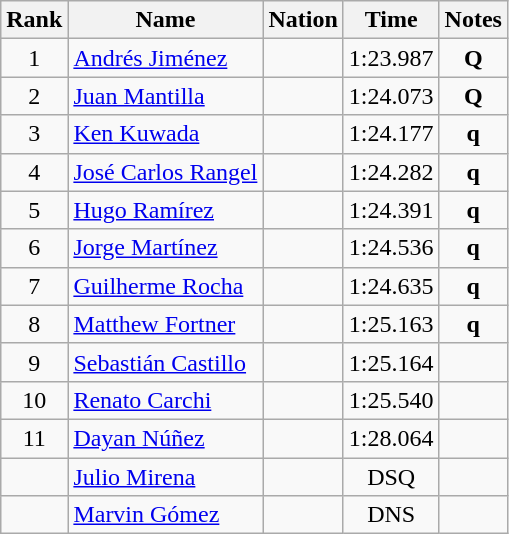<table class="wikitable sortable">
<tr>
<th>Rank</th>
<th>Name</th>
<th>Nation</th>
<th>Time</th>
<th>Notes</th>
</tr>
<tr>
<td align="center">1</td>
<td><a href='#'>Andrés Jiménez</a></td>
<td></td>
<td align="center">1:23.987</td>
<td align="center"><strong>Q</strong></td>
</tr>
<tr>
<td align="center">2</td>
<td><a href='#'>Juan Mantilla</a></td>
<td></td>
<td align="center">1:24.073</td>
<td align="center"><strong>Q</strong></td>
</tr>
<tr>
<td align="center">3</td>
<td><a href='#'>Ken Kuwada</a></td>
<td></td>
<td align="center">1:24.177</td>
<td align="center"><strong>q</strong></td>
</tr>
<tr>
<td align="center">4</td>
<td><a href='#'>José Carlos Rangel</a></td>
<td></td>
<td align="center">1:24.282</td>
<td align="center"><strong>q</strong></td>
</tr>
<tr>
<td align="center">5</td>
<td><a href='#'>Hugo Ramírez</a></td>
<td></td>
<td align="center">1:24.391</td>
<td align="center"><strong>q</strong></td>
</tr>
<tr>
<td align="center">6</td>
<td><a href='#'>Jorge Martínez</a></td>
<td></td>
<td align="center">1:24.536</td>
<td align="center"><strong>q</strong></td>
</tr>
<tr>
<td align="center">7</td>
<td><a href='#'>Guilherme Rocha</a></td>
<td></td>
<td align="center">1:24.635</td>
<td align="center"><strong>q</strong></td>
</tr>
<tr>
<td align="center">8</td>
<td><a href='#'>Matthew Fortner</a></td>
<td></td>
<td align="center">1:25.163</td>
<td align="center"><strong>q</strong></td>
</tr>
<tr>
<td align="center">9</td>
<td><a href='#'>Sebastián Castillo</a></td>
<td></td>
<td align="center">1:25.164</td>
<td align="center"></td>
</tr>
<tr>
<td align="center">10</td>
<td><a href='#'>Renato Carchi</a></td>
<td></td>
<td align="center">1:25.540</td>
<td align="center"></td>
</tr>
<tr>
<td align="center">11</td>
<td><a href='#'>Dayan Núñez</a></td>
<td></td>
<td align="center">1:28.064</td>
<td align="center"></td>
</tr>
<tr>
<td align="center"></td>
<td><a href='#'>Julio Mirena</a></td>
<td></td>
<td align="center">DSQ</td>
<td align="center"></td>
</tr>
<tr>
<td align="center"></td>
<td><a href='#'>Marvin Gómez</a></td>
<td></td>
<td align="center">DNS</td>
<td align="center"></td>
</tr>
</table>
